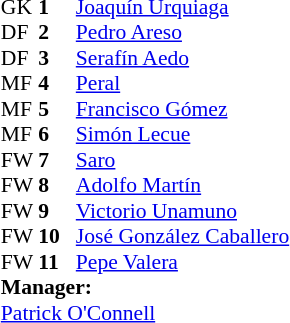<table style="font-size: 90%" cellspacing="0" cellpadding="0" align=center>
<tr>
<td colspan="4"></td>
</tr>
<tr>
<th width=25></th>
<th width=25></th>
</tr>
<tr>
<td>GK</td>
<td><strong>1</strong></td>
<td> <a href='#'>Joaquín Urquiaga</a></td>
</tr>
<tr>
<td>DF</td>
<td><strong>2</strong></td>
<td> <a href='#'>Pedro Areso</a></td>
</tr>
<tr>
<td>DF</td>
<td><strong>3</strong></td>
<td> <a href='#'>Serafín Aedo</a></td>
</tr>
<tr>
<td>MF</td>
<td><strong>4</strong></td>
<td> <a href='#'>Peral</a></td>
</tr>
<tr>
<td>MF</td>
<td><strong>5</strong></td>
<td> <a href='#'>Francisco Gómez</a></td>
</tr>
<tr>
<td>MF</td>
<td><strong>6</strong></td>
<td> <a href='#'>Simón Lecue</a></td>
</tr>
<tr>
<td>FW</td>
<td><strong>7</strong></td>
<td> <a href='#'>Saro</a></td>
</tr>
<tr>
<td>FW</td>
<td><strong>8</strong></td>
<td> <a href='#'>Adolfo Martín</a></td>
</tr>
<tr>
<td>FW</td>
<td><strong>9</strong></td>
<td> <a href='#'>Victorio Unamuno</a></td>
</tr>
<tr>
<td>FW</td>
<td><strong>10</strong></td>
<td> <a href='#'>José González Caballero</a></td>
</tr>
<tr>
<td>FW</td>
<td><strong>11</strong></td>
<td> <a href='#'>Pepe Valera</a></td>
</tr>
<tr>
<td colspan=3><strong>Manager:</strong></td>
</tr>
<tr>
<td colspan="4"> <a href='#'>Patrick O'Connell</a></td>
</tr>
<tr>
</tr>
</table>
